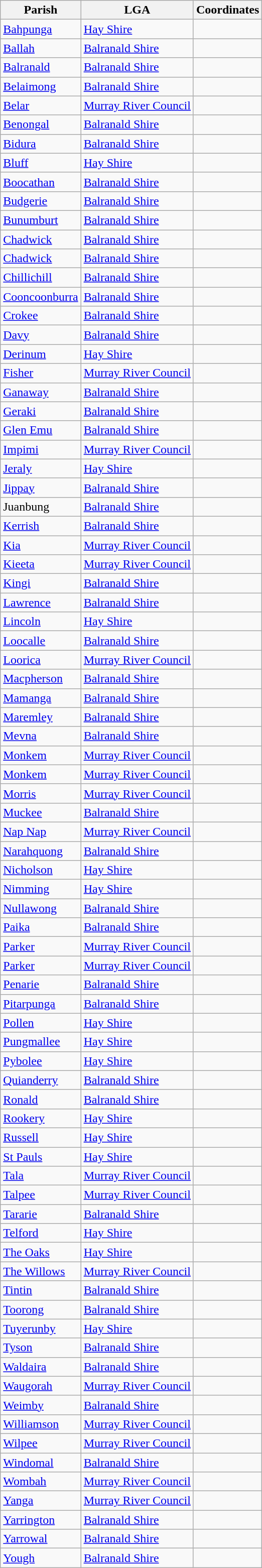<table class="wikitable sortable">
<tr>
<th>Parish</th>
<th>LGA</th>
<th>Coordinates</th>
</tr>
<tr>
<td><a href='#'>Bahpunga</a></td>
<td><a href='#'>Hay Shire</a></td>
<td></td>
</tr>
<tr>
<td><a href='#'>Ballah</a></td>
<td><a href='#'>Balranald Shire</a></td>
<td></td>
</tr>
<tr>
<td><a href='#'>Balranald</a></td>
<td><a href='#'>Balranald Shire</a></td>
<td></td>
</tr>
<tr>
<td><a href='#'>Belaimong</a></td>
<td><a href='#'>Balranald Shire</a></td>
<td></td>
</tr>
<tr>
<td><a href='#'>Belar</a></td>
<td><a href='#'>Murray River Council</a></td>
<td></td>
</tr>
<tr>
<td><a href='#'>Benongal</a></td>
<td><a href='#'>Balranald Shire</a></td>
<td></td>
</tr>
<tr>
<td><a href='#'>Bidura</a></td>
<td><a href='#'>Balranald Shire</a></td>
<td></td>
</tr>
<tr>
<td><a href='#'>Bluff</a></td>
<td><a href='#'>Hay Shire</a></td>
<td></td>
</tr>
<tr>
<td><a href='#'>Boocathan</a></td>
<td><a href='#'>Balranald Shire</a></td>
<td></td>
</tr>
<tr>
<td><a href='#'>Budgerie</a></td>
<td><a href='#'>Balranald Shire</a></td>
<td></td>
</tr>
<tr>
<td><a href='#'>Bunumburt</a></td>
<td><a href='#'>Balranald Shire</a></td>
<td></td>
</tr>
<tr>
<td><a href='#'>Chadwick</a></td>
<td><a href='#'>Balranald Shire</a></td>
<td></td>
</tr>
<tr>
<td><a href='#'>Chadwick</a></td>
<td><a href='#'>Balranald Shire</a></td>
<td></td>
</tr>
<tr>
<td><a href='#'>Chillichill</a></td>
<td><a href='#'>Balranald Shire</a></td>
<td></td>
</tr>
<tr>
<td><a href='#'>Cooncoonburra</a></td>
<td><a href='#'>Balranald Shire</a></td>
<td></td>
</tr>
<tr>
<td><a href='#'>Crokee</a></td>
<td><a href='#'>Balranald Shire</a></td>
<td></td>
</tr>
<tr>
<td><a href='#'>Davy</a></td>
<td><a href='#'>Balranald Shire</a></td>
<td></td>
</tr>
<tr>
<td><a href='#'>Derinum</a></td>
<td><a href='#'>Hay Shire</a></td>
<td></td>
</tr>
<tr>
<td><a href='#'>Fisher</a></td>
<td><a href='#'>Murray River Council</a></td>
<td></td>
</tr>
<tr>
<td><a href='#'>Ganaway</a></td>
<td><a href='#'>Balranald Shire</a></td>
<td></td>
</tr>
<tr>
<td><a href='#'>Geraki</a></td>
<td><a href='#'>Balranald Shire</a></td>
<td></td>
</tr>
<tr>
<td><a href='#'>Glen Emu</a></td>
<td><a href='#'>Balranald Shire</a></td>
<td></td>
</tr>
<tr>
<td><a href='#'>Impimi</a></td>
<td><a href='#'>Murray River Council</a></td>
<td></td>
</tr>
<tr>
<td><a href='#'>Jeraly</a></td>
<td><a href='#'>Hay Shire</a></td>
<td></td>
</tr>
<tr>
<td><a href='#'>Jippay</a></td>
<td><a href='#'>Balranald Shire</a></td>
<td></td>
</tr>
<tr>
<td>Juanbung</td>
<td><a href='#'>Balranald Shire</a></td>
<td></td>
</tr>
<tr>
<td><a href='#'>Kerrish</a></td>
<td><a href='#'>Balranald Shire</a></td>
<td></td>
</tr>
<tr>
<td><a href='#'>Kia</a></td>
<td><a href='#'>Murray River Council</a></td>
<td></td>
</tr>
<tr>
<td><a href='#'>Kieeta</a></td>
<td><a href='#'>Murray River Council</a></td>
<td></td>
</tr>
<tr>
<td><a href='#'>Kingi</a></td>
<td><a href='#'>Balranald Shire</a></td>
<td></td>
</tr>
<tr>
<td><a href='#'>Lawrence</a></td>
<td><a href='#'>Balranald Shire</a></td>
<td></td>
</tr>
<tr>
<td><a href='#'>Lincoln</a></td>
<td><a href='#'>Hay Shire</a></td>
<td></td>
</tr>
<tr>
<td><a href='#'>Loocalle</a></td>
<td><a href='#'>Balranald Shire</a></td>
<td></td>
</tr>
<tr>
<td><a href='#'>Loorica</a></td>
<td><a href='#'>Murray River Council</a></td>
<td></td>
</tr>
<tr>
<td><a href='#'>Macpherson</a></td>
<td><a href='#'>Balranald Shire</a></td>
<td></td>
</tr>
<tr>
<td><a href='#'>Mamanga</a></td>
<td><a href='#'>Balranald Shire</a></td>
<td></td>
</tr>
<tr>
<td><a href='#'>Maremley</a></td>
<td><a href='#'>Balranald Shire</a></td>
<td></td>
</tr>
<tr>
<td><a href='#'>Mevna</a></td>
<td><a href='#'>Balranald Shire</a></td>
<td></td>
</tr>
<tr>
<td><a href='#'>Monkem</a></td>
<td><a href='#'>Murray River Council</a></td>
<td></td>
</tr>
<tr>
<td><a href='#'>Monkem</a></td>
<td><a href='#'>Murray River Council</a></td>
<td></td>
</tr>
<tr>
<td><a href='#'>Morris</a></td>
<td><a href='#'>Murray River Council</a></td>
<td></td>
</tr>
<tr>
<td><a href='#'>Muckee</a></td>
<td><a href='#'>Balranald Shire</a></td>
<td></td>
</tr>
<tr>
<td><a href='#'>Nap Nap</a></td>
<td><a href='#'>Murray River Council</a></td>
<td></td>
</tr>
<tr>
<td><a href='#'>Narahquong</a></td>
<td><a href='#'>Balranald Shire</a></td>
<td></td>
</tr>
<tr>
<td><a href='#'>Nicholson</a></td>
<td><a href='#'>Hay Shire</a></td>
<td></td>
</tr>
<tr>
<td><a href='#'>Nimming</a></td>
<td><a href='#'>Hay Shire</a></td>
<td></td>
</tr>
<tr>
<td><a href='#'>Nullawong</a></td>
<td><a href='#'>Balranald Shire</a></td>
<td></td>
</tr>
<tr>
<td><a href='#'>Paika</a></td>
<td><a href='#'>Balranald Shire</a></td>
<td></td>
</tr>
<tr>
<td><a href='#'>Parker</a></td>
<td><a href='#'>Murray River Council</a></td>
<td></td>
</tr>
<tr>
<td><a href='#'>Parker</a></td>
<td><a href='#'>Murray River Council</a></td>
<td></td>
</tr>
<tr>
<td><a href='#'>Penarie</a></td>
<td><a href='#'>Balranald Shire</a></td>
<td></td>
</tr>
<tr>
<td><a href='#'>Pitarpunga</a></td>
<td><a href='#'>Balranald Shire</a></td>
<td></td>
</tr>
<tr>
<td><a href='#'>Pollen</a></td>
<td><a href='#'>Hay Shire</a></td>
<td></td>
</tr>
<tr>
<td><a href='#'>Pungmallee</a></td>
<td><a href='#'>Hay Shire</a></td>
<td></td>
</tr>
<tr>
<td><a href='#'>Pybolee</a></td>
<td><a href='#'>Hay Shire</a></td>
<td></td>
</tr>
<tr>
<td><a href='#'>Quianderry</a></td>
<td><a href='#'>Balranald Shire</a></td>
<td></td>
</tr>
<tr>
<td><a href='#'>Ronald</a></td>
<td><a href='#'>Balranald Shire</a></td>
<td></td>
</tr>
<tr>
<td><a href='#'>Rookery</a></td>
<td><a href='#'>Hay Shire</a></td>
<td></td>
</tr>
<tr>
<td><a href='#'>Russell</a></td>
<td><a href='#'>Hay Shire</a></td>
<td></td>
</tr>
<tr>
<td><a href='#'>St Pauls</a></td>
<td><a href='#'>Hay Shire</a></td>
<td></td>
</tr>
<tr>
<td><a href='#'>Tala</a></td>
<td><a href='#'>Murray River Council</a></td>
<td></td>
</tr>
<tr>
<td><a href='#'>Talpee</a></td>
<td><a href='#'>Murray River Council</a></td>
<td></td>
</tr>
<tr>
<td><a href='#'>Tararie</a></td>
<td><a href='#'>Balranald Shire</a></td>
<td></td>
</tr>
<tr>
<td><a href='#'>Telford</a></td>
<td><a href='#'>Hay Shire</a></td>
<td></td>
</tr>
<tr>
<td><a href='#'>The Oaks</a></td>
<td><a href='#'>Hay Shire</a></td>
<td></td>
</tr>
<tr>
<td><a href='#'>The Willows</a></td>
<td><a href='#'>Murray River Council</a></td>
<td></td>
</tr>
<tr>
<td><a href='#'>Tintin</a></td>
<td><a href='#'>Balranald Shire</a></td>
<td></td>
</tr>
<tr>
<td><a href='#'>Toorong</a></td>
<td><a href='#'>Balranald Shire</a></td>
<td></td>
</tr>
<tr>
<td><a href='#'>Tuyerunby</a></td>
<td><a href='#'>Hay Shire</a></td>
<td></td>
</tr>
<tr>
<td><a href='#'>Tyson</a></td>
<td><a href='#'>Balranald Shire</a></td>
<td></td>
</tr>
<tr>
<td><a href='#'>Waldaira</a></td>
<td><a href='#'>Balranald Shire</a></td>
<td></td>
</tr>
<tr>
<td><a href='#'>Waugorah</a></td>
<td><a href='#'>Murray River Council</a></td>
<td></td>
</tr>
<tr>
<td><a href='#'>Weimby</a></td>
<td><a href='#'>Balranald Shire</a></td>
<td></td>
</tr>
<tr>
<td><a href='#'>Williamson</a></td>
<td><a href='#'>Murray River Council</a></td>
<td></td>
</tr>
<tr>
<td><a href='#'>Wilpee</a></td>
<td><a href='#'>Murray River Council</a></td>
<td></td>
</tr>
<tr>
<td><a href='#'>Windomal</a></td>
<td><a href='#'>Balranald Shire</a></td>
<td></td>
</tr>
<tr>
<td><a href='#'>Wombah</a></td>
<td><a href='#'>Murray River Council</a></td>
<td></td>
</tr>
<tr>
<td><a href='#'>Yanga</a></td>
<td><a href='#'>Murray River Council</a></td>
<td></td>
</tr>
<tr>
<td><a href='#'>Yarrington</a></td>
<td><a href='#'>Balranald Shire</a></td>
<td></td>
</tr>
<tr>
<td><a href='#'>Yarrowal</a></td>
<td><a href='#'>Balranald Shire</a></td>
<td></td>
</tr>
<tr>
<td><a href='#'>Yough</a></td>
<td><a href='#'>Balranald Shire</a></td>
<td></td>
</tr>
</table>
